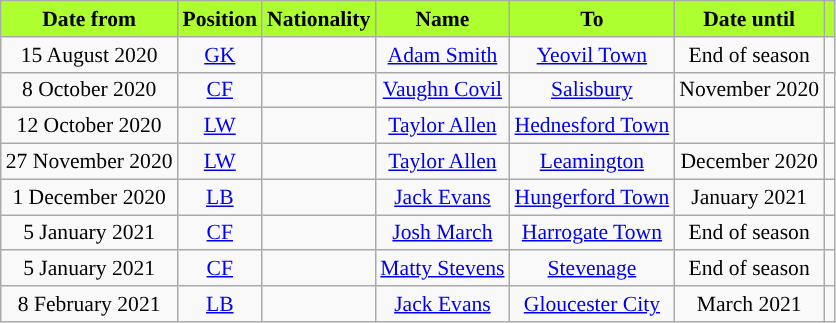<table class="wikitable"  style="text-align:center; font-size:90%; ">
<tr>
<th style="background:#ADFF2F;color:black;">Date from</th>
<th style="background:#ADFF2F;color:black;">Position</th>
<th style="background:#ADFF2F;color:black;">Nationality</th>
<th style="background:#ADFF2F;color:black;">Name</th>
<th style="background:#ADFF2F;color:black;">To</th>
<th style="background:#ADFF2F;color:black;">Date until</th>
<th style="background:#ADFF2F;color:black;"></th>
</tr>
<tr>
<td>15 August 2020</td>
<td><a href='#'>GK</a></td>
<td></td>
<td><a href='#'>Adam Smith</a></td>
<td> <a href='#'>Yeovil Town</a></td>
<td>End of season</td>
<td></td>
</tr>
<tr>
<td>8 October 2020</td>
<td><a href='#'>CF</a></td>
<td></td>
<td><a href='#'>Vaughn Covil</a></td>
<td> <a href='#'>Salisbury</a></td>
<td>November 2020</td>
<td></td>
</tr>
<tr>
<td>12 October 2020</td>
<td><a href='#'>LW</a></td>
<td></td>
<td><a href='#'>Taylor Allen</a></td>
<td> <a href='#'>Hednesford Town</a></td>
<td></td>
<td></td>
</tr>
<tr>
<td>27 November 2020</td>
<td><a href='#'>LW</a></td>
<td></td>
<td><a href='#'>Taylor Allen</a></td>
<td> <a href='#'>Leamington</a></td>
<td>December 2020</td>
<td></td>
</tr>
<tr>
<td>1 December 2020</td>
<td><a href='#'>LB</a></td>
<td></td>
<td><a href='#'>Jack Evans</a></td>
<td> <a href='#'>Hungerford Town</a></td>
<td>January 2021</td>
<td></td>
</tr>
<tr>
<td>5 January 2021</td>
<td><a href='#'>CF</a></td>
<td></td>
<td><a href='#'>Josh March</a></td>
<td> <a href='#'>Harrogate Town</a></td>
<td>End of season</td>
<td></td>
</tr>
<tr>
<td>5 January 2021</td>
<td><a href='#'>CF</a></td>
<td></td>
<td><a href='#'>Matty Stevens</a></td>
<td> <a href='#'>Stevenage</a></td>
<td>End of season</td>
<td></td>
</tr>
<tr>
<td>8 February 2021</td>
<td><a href='#'>LB</a></td>
<td></td>
<td><a href='#'>Jack Evans</a></td>
<td> <a href='#'>Gloucester City</a></td>
<td>March 2021</td>
<td></td>
</tr>
</table>
